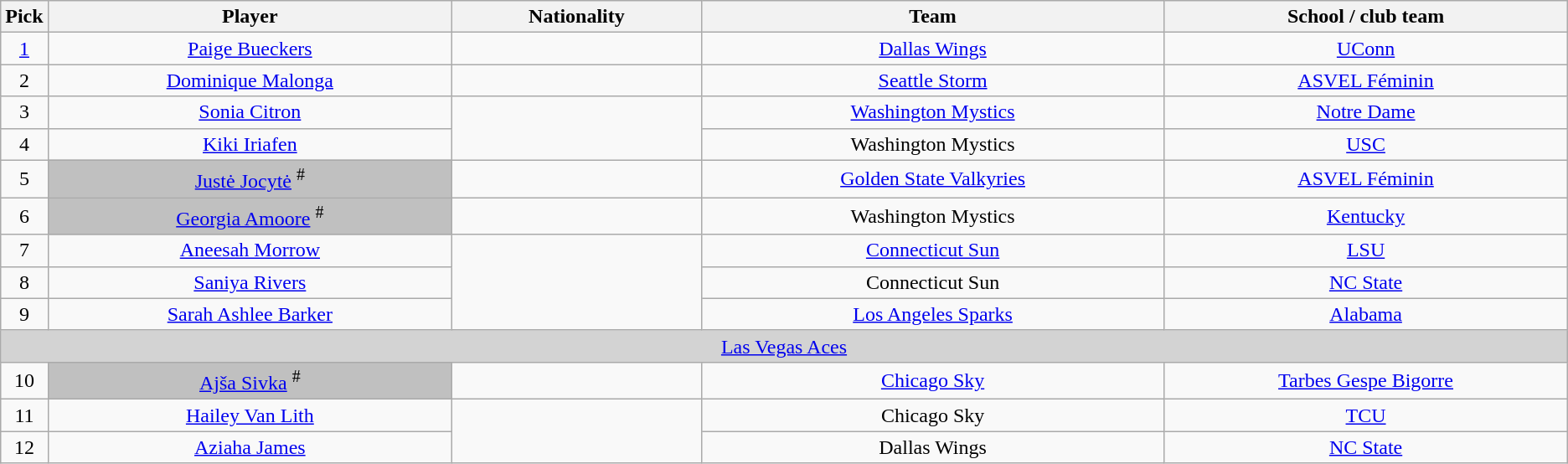<table class="wikitable sortable" style="text-align: center;">
<tr>
<th width=30>Pick</th>
<th width=333>Player</th>
<th width=200>Nationality</th>
<th width=383>Team</th>
<th width=333>School / club team</th>
</tr>
<tr>
<td><a href='#'>1</a></td>
<td><a href='#'>Paige Bueckers</a></td>
<td></td>
<td><a href='#'>Dallas Wings</a></td>
<td><a href='#'>UConn</a></td>
</tr>
<tr>
<td>2</td>
<td><a href='#'>Dominique Malonga</a></td>
<td></td>
<td><a href='#'>Seattle Storm</a> </td>
<td><a href='#'>ASVEL Féminin</a></td>
</tr>
<tr>
<td>3</td>
<td><a href='#'>Sonia Citron</a></td>
<td rowspan=2></td>
<td><a href='#'>Washington Mystics</a> </td>
<td><a href='#'>Notre Dame</a></td>
</tr>
<tr>
<td>4</td>
<td><a href='#'>Kiki Iriafen</a></td>
<td>Washington Mystics</td>
<td><a href='#'>USC</a></td>
</tr>
<tr>
<td>5</td>
<td bgcolor=#C0C0C0><a href='#'>Justė Jocytė</a> <sup>#</sup></td>
<td></td>
<td><a href='#'>Golden State Valkyries</a></td>
<td><a href='#'>ASVEL Féminin</a></td>
</tr>
<tr>
<td>6</td>
<td bgcolor=#C0C0C0><a href='#'>Georgia Amoore</a> <sup>#</sup></td>
<td></td>
<td>Washington Mystics </td>
<td><a href='#'>Kentucky</a></td>
</tr>
<tr>
<td>7</td>
<td><a href='#'>Aneesah Morrow</a></td>
<td rowspan=3></td>
<td><a href='#'>Connecticut Sun</a> </td>
<td><a href='#'>LSU</a></td>
</tr>
<tr>
<td>8</td>
<td><a href='#'>Saniya Rivers</a></td>
<td>Connecticut Sun </td>
<td><a href='#'>NC State</a></td>
</tr>
<tr>
<td>9</td>
<td><a href='#'>Sarah Ashlee Barker</a></td>
<td><a href='#'>Los Angeles Sparks</a> </td>
<td><a href='#'>Alabama</a></td>
</tr>
<tr bgcolor="lightgray" >
<td scope="row" colspan="5" style="text-align:center;"><a href='#'>Las Vegas Aces</a> </td>
</tr>
<tr>
<td>10</td>
<td bgcolor=#C0C0C0><a href='#'>Ajša Sivka</a> <sup>#</sup></td>
<td></td>
<td><a href='#'>Chicago Sky</a> </td>
<td><a href='#'>Tarbes Gespe Bigorre</a></td>
</tr>
<tr>
<td>11</td>
<td><a href='#'>Hailey Van Lith</a></td>
<td rowspan=2></td>
<td>Chicago Sky </td>
<td><a href='#'>TCU</a></td>
</tr>
<tr>
<td>12</td>
<td><a href='#'>Aziaha James</a></td>
<td>Dallas Wings </td>
<td><a href='#'>NC State</a></td>
</tr>
</table>
